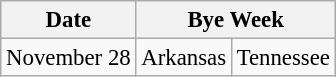<table class="wikitable" style="font-size:95%;">
<tr>
<th>Date</th>
<th colspan="2">Bye Week</th>
</tr>
<tr>
<td>November 28</td>
<td>Arkansas</td>
<td>Tennessee</td>
</tr>
</table>
